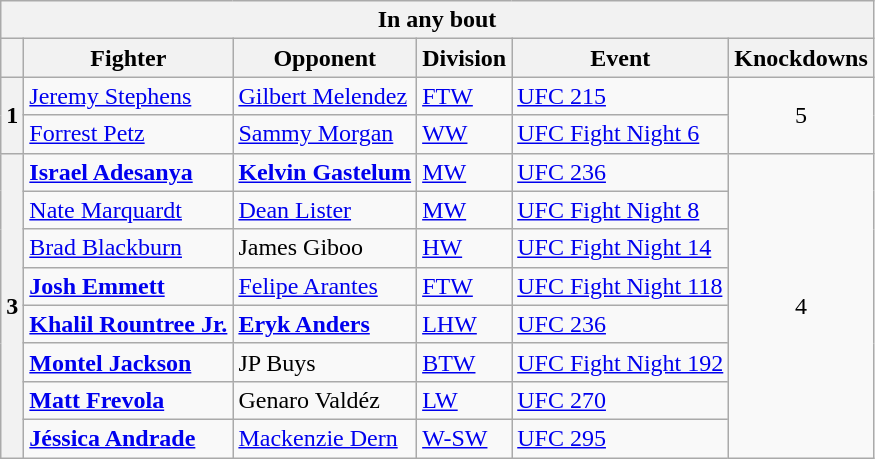<table class=wikitable>
<tr>
<th colspan=6>In any bout</th>
</tr>
<tr>
<th></th>
<th>Fighter</th>
<th>Opponent</th>
<th>Division</th>
<th>Event</th>
<th>Knockdowns</th>
</tr>
<tr>
<th rowspan=2>1</th>
<td> <a href='#'>Jeremy Stephens</a></td>
<td><a href='#'>Gilbert Melendez</a></td>
<td><a href='#'>FTW</a></td>
<td><a href='#'>UFC 215</a></td>
<td rowspan=2 align=center>5</td>
</tr>
<tr>
<td> <a href='#'>Forrest Petz</a></td>
<td><a href='#'>Sammy Morgan</a></td>
<td><a href='#'>WW</a></td>
<td><a href='#'>UFC Fight Night 6</a></td>
</tr>
<tr>
<th rowspan=8>3</th>
<td> <strong><a href='#'>Israel Adesanya</a></strong></td>
<td><strong><a href='#'>Kelvin Gastelum</a></strong></td>
<td><a href='#'>MW</a></td>
<td><a href='#'>UFC 236</a></td>
<td rowspan=8 align=center>4</td>
</tr>
<tr>
<td> <a href='#'>Nate Marquardt</a></td>
<td><a href='#'>Dean Lister</a></td>
<td><a href='#'>MW</a></td>
<td><a href='#'>UFC Fight Night 8</a></td>
</tr>
<tr>
<td> <a href='#'>Brad Blackburn</a></td>
<td>James Giboo</td>
<td><a href='#'>HW</a></td>
<td><a href='#'>UFC Fight Night 14</a></td>
</tr>
<tr>
<td> <strong><a href='#'>Josh Emmett</a></strong></td>
<td><a href='#'>Felipe Arantes</a></td>
<td><a href='#'>FTW</a></td>
<td><a href='#'>UFC Fight Night 118</a></td>
</tr>
<tr>
<td> <strong><a href='#'>Khalil Rountree Jr.</a></strong></td>
<td><strong><a href='#'>Eryk Anders</a></strong></td>
<td><a href='#'>LHW</a></td>
<td><a href='#'>UFC 236</a></td>
</tr>
<tr>
<td> <strong><a href='#'>Montel Jackson</a></strong></td>
<td>JP Buys</td>
<td><a href='#'>BTW</a></td>
<td><a href='#'>UFC Fight Night 192</a></td>
</tr>
<tr>
<td> <strong><a href='#'>Matt Frevola</a></strong></td>
<td>Genaro Valdéz</td>
<td><a href='#'>LW</a></td>
<td><a href='#'>UFC 270</a></td>
</tr>
<tr>
<td> <strong><a href='#'>Jéssica Andrade</a></strong></td>
<td><a href='#'>Mackenzie Dern</a></td>
<td><a href='#'>W-SW</a></td>
<td><a href='#'>UFC 295</a></td>
</tr>
</table>
